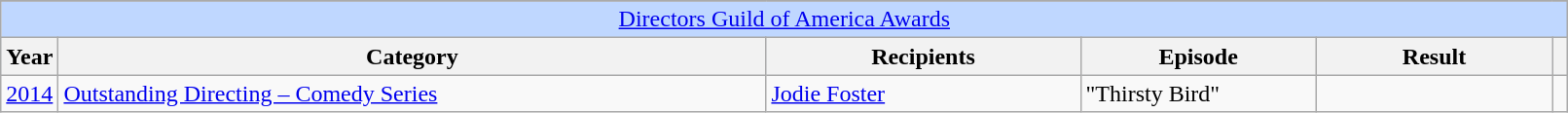<table class="wikitable plainrowheaders" style="font-size: 100%; width:85%">
<tr>
</tr>
<tr ---- bgcolor="#bfd7ff">
<td colspan=6 align=center><a href='#'>Directors Guild of America Awards</a></td>
</tr>
<tr ---- bgcolor="#ebf5ff">
<th scope="col" style="width:2%;">Year</th>
<th scope="col" style="width:45%;">Category</th>
<th scope="col" style="width:20%;">Recipients</th>
<th scope="col" style="width:15%;">Episode</th>
<th scope="col" style="width:15%;">Result</th>
<th scope="col" class="unsortable" style="width:1%;"></th>
</tr>
<tr>
<td style="text-align:center;"><a href='#'>2014</a></td>
<td><a href='#'>Outstanding Directing – Comedy Series</a></td>
<td><a href='#'>Jodie Foster</a></td>
<td>"Thirsty Bird"</td>
<td></td>
<td style="text-align:center;"></td>
</tr>
</table>
